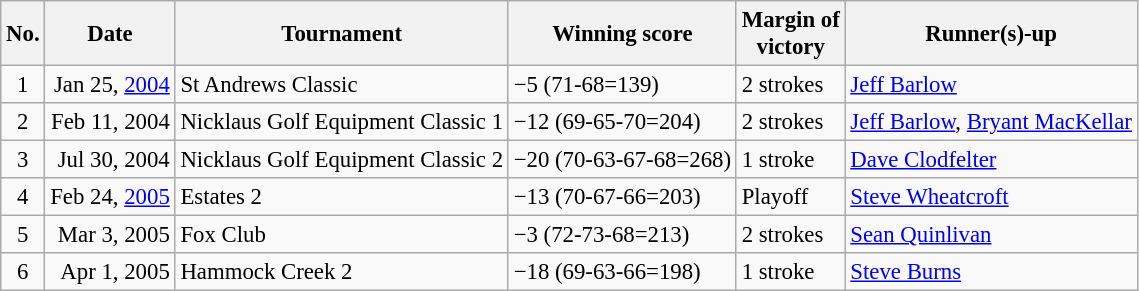<table class="wikitable" style="font-size:95%;">
<tr>
<th>No.</th>
<th>Date</th>
<th>Tournament</th>
<th>Winning score</th>
<th>Margin of<br>victory</th>
<th>Runner(s)-up</th>
</tr>
<tr>
<td align=center>1</td>
<td align=right>Jan 25, <a href='#'>2004</a></td>
<td>St Andrews Classic</td>
<td>−5 (71-68=139)</td>
<td>2 strokes</td>
<td> <a href='#'>Jeff Barlow</a></td>
</tr>
<tr>
<td align=center>2</td>
<td align=right>Feb 11, 2004</td>
<td>Nicklaus Golf Equipment Classic 1</td>
<td>−12 (69-65-70=204)</td>
<td>2 strokes</td>
<td> <a href='#'>Jeff Barlow</a>,  <a href='#'>Bryant MacKellar</a></td>
</tr>
<tr>
<td align=center>3</td>
<td align=right>Jul 30, 2004</td>
<td>Nicklaus Golf Equipment Classic 2</td>
<td>−20 (70-63-67-68=268)</td>
<td>1 stroke</td>
<td> <a href='#'>Dave Clodfelter</a></td>
</tr>
<tr>
<td align=center>4</td>
<td align=right>Feb 24, <a href='#'>2005</a></td>
<td>Estates 2</td>
<td>−13 (70-67-66=203)</td>
<td>Playoff</td>
<td> <a href='#'>Steve Wheatcroft</a></td>
</tr>
<tr>
<td align=center>5</td>
<td align=right>Mar 3, 2005</td>
<td>Fox Club</td>
<td>−3 (72-73-68=213)</td>
<td>2 strokes</td>
<td> <a href='#'>Sean Quinlivan</a></td>
</tr>
<tr>
<td align=center>6</td>
<td align=right>Apr 1, 2005</td>
<td>Hammock Creek 2</td>
<td>−18 (69-63-66=198)</td>
<td>1 stroke</td>
<td> <a href='#'>Steve Burns</a></td>
</tr>
</table>
